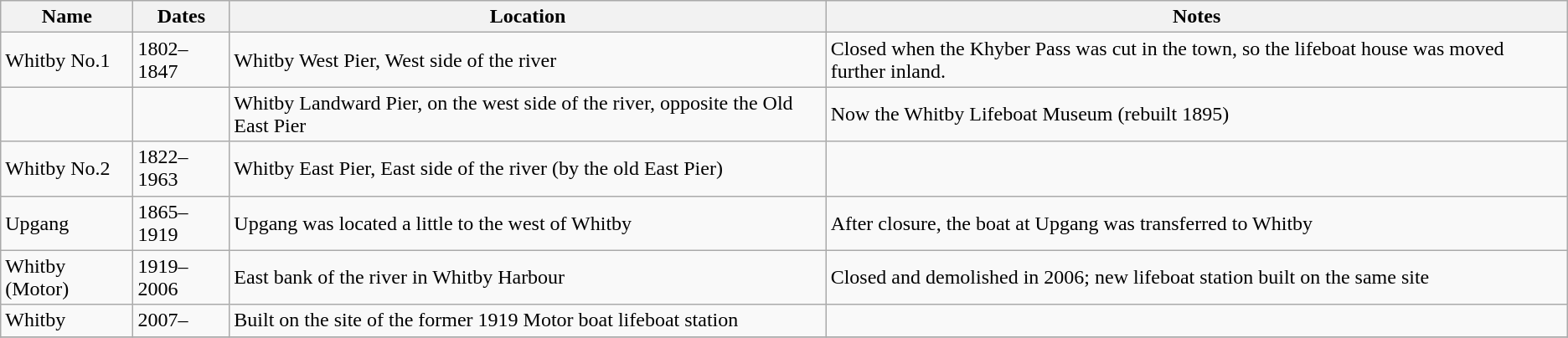<table class="wikitable">
<tr>
<th>Name</th>
<th>Dates</th>
<th>Location</th>
<th>Notes</th>
</tr>
<tr>
<td>Whitby No.1</td>
<td>1802–1847</td>
<td>Whitby West Pier, West side of the river</td>
<td>Closed when the Khyber Pass was cut in the town, so the lifeboat house was moved further inland.</td>
</tr>
<tr>
<td></td>
<td></td>
<td>Whitby Landward Pier, on the west side of the river, opposite the Old East Pier</td>
<td>Now the Whitby Lifeboat Museum (rebuilt 1895)</td>
</tr>
<tr>
<td>Whitby No.2</td>
<td>1822–1963</td>
<td>Whitby East Pier, East side of the river (by the old East Pier)</td>
<td></td>
</tr>
<tr>
<td>Upgang</td>
<td>1865–1919</td>
<td>Upgang was located a little to the west of Whitby</td>
<td>After closure, the boat at Upgang was transferred to Whitby</td>
</tr>
<tr>
<td>Whitby (Motor)</td>
<td>1919–2006</td>
<td>East bank of the river in Whitby Harbour</td>
<td>Closed and demolished in 2006; new lifeboat station built on the same site</td>
</tr>
<tr>
<td>Whitby</td>
<td>2007–</td>
<td>Built on the site of the former 1919 Motor boat lifeboat station</td>
<td></td>
</tr>
<tr>
</tr>
</table>
